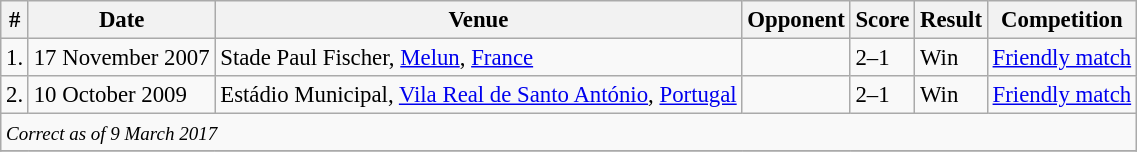<table class="wikitable" style="font-size:95%;">
<tr>
<th>#</th>
<th>Date</th>
<th>Venue</th>
<th>Opponent</th>
<th>Score</th>
<th>Result</th>
<th>Competition</th>
</tr>
<tr>
<td>1.</td>
<td>17 November 2007</td>
<td>Stade Paul Fischer, <a href='#'>Melun</a>, <a href='#'>France</a></td>
<td></td>
<td>2–1</td>
<td>Win</td>
<td><a href='#'>Friendly match</a></td>
</tr>
<tr>
<td>2.</td>
<td>10 October 2009</td>
<td>Estádio Municipal, <a href='#'>Vila Real de Santo António</a>, <a href='#'>Portugal</a></td>
<td></td>
<td>2–1</td>
<td>Win</td>
<td><a href='#'>Friendly match</a></td>
</tr>
<tr>
<td colspan="12"><small><em>Correct as of 9 March 2017</em></small></td>
</tr>
<tr>
</tr>
</table>
